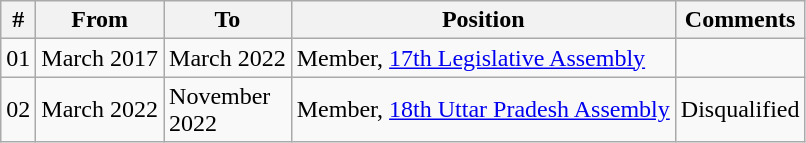<table class="wikitable sortable">
<tr>
<th>#</th>
<th>From</th>
<th>To</th>
<th>Position</th>
<th>Comments</th>
</tr>
<tr>
<td>01</td>
<td>March 2017</td>
<td>March 2022</td>
<td>Member, <a href='#'>17th Legislative Assembly</a></td>
<td></td>
</tr>
<tr>
<td>02</td>
<td>March 2022</td>
<td>November<br>2022</td>
<td>Member, <a href='#'>18th Uttar Pradesh Assembly</a></td>
<td>Disqualified</td>
</tr>
</table>
